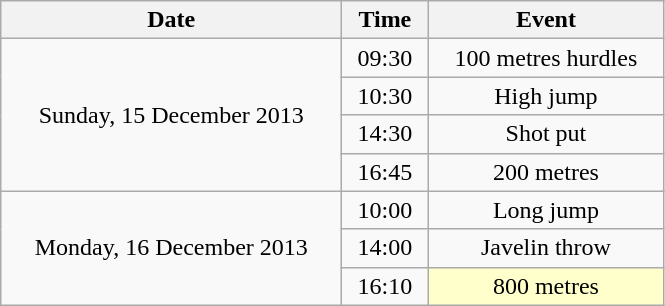<table class = "wikitable" style="text-align:center;">
<tr>
<th width=220>Date</th>
<th width=50>Time</th>
<th width=150>Event</th>
</tr>
<tr>
<td rowspan=4>Sunday, 15 December 2013</td>
<td>09:30</td>
<td>100 metres hurdles</td>
</tr>
<tr>
<td>10:30</td>
<td>High jump</td>
</tr>
<tr>
<td>14:30</td>
<td>Shot put</td>
</tr>
<tr>
<td>16:45</td>
<td>200 metres</td>
</tr>
<tr>
<td rowspan=3>Monday, 16 December 2013</td>
<td>10:00</td>
<td>Long jump</td>
</tr>
<tr>
<td>14:00</td>
<td>Javelin throw</td>
</tr>
<tr>
<td>16:10</td>
<td bgcolor=ffffcc>800 metres</td>
</tr>
</table>
